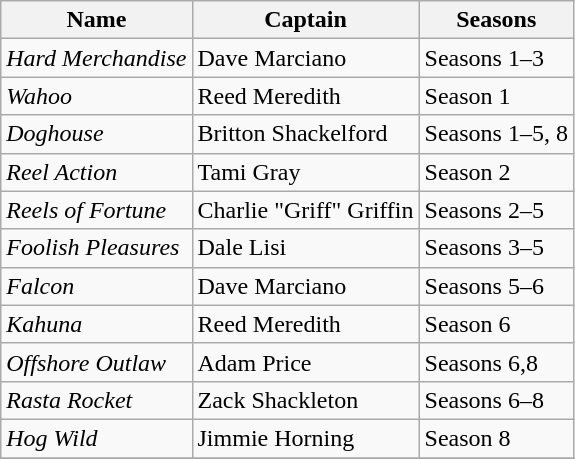<table class="wikitable">
<tr>
<th>Name</th>
<th>Captain</th>
<th>Seasons</th>
</tr>
<tr>
<td><em>Hard Merchandise</em></td>
<td>Dave Marciano</td>
<td>Seasons 1–3</td>
</tr>
<tr>
<td><em>Wahoo</em></td>
<td>Reed Meredith</td>
<td>Season 1</td>
</tr>
<tr>
<td><em>Doghouse</em></td>
<td>Britton Shackelford</td>
<td>Seasons 1–5, 8</td>
</tr>
<tr>
<td><em>Reel Action</em></td>
<td>Tami Gray</td>
<td>Season 2</td>
</tr>
<tr>
<td><em>Reels of Fortune</em></td>
<td>Charlie "Griff" Griffin</td>
<td>Seasons 2–5</td>
</tr>
<tr>
<td><em>Foolish Pleasures</em></td>
<td>Dale Lisi</td>
<td>Seasons 3–5</td>
</tr>
<tr>
<td><em>Falcon</em></td>
<td>Dave Marciano</td>
<td>Seasons 5–6</td>
</tr>
<tr>
<td><em>Kahuna</em></td>
<td>Reed Meredith</td>
<td>Season 6</td>
</tr>
<tr>
<td><em>Offshore Outlaw</em></td>
<td>Adam Price</td>
<td>Seasons 6,8</td>
</tr>
<tr>
<td><em>Rasta Rocket</em></td>
<td>Zack Shackleton</td>
<td>Seasons 6–8</td>
</tr>
<tr>
<td><em>Hog Wild</em></td>
<td>Jimmie Horning</td>
<td>Season 8</td>
</tr>
<tr>
</tr>
</table>
